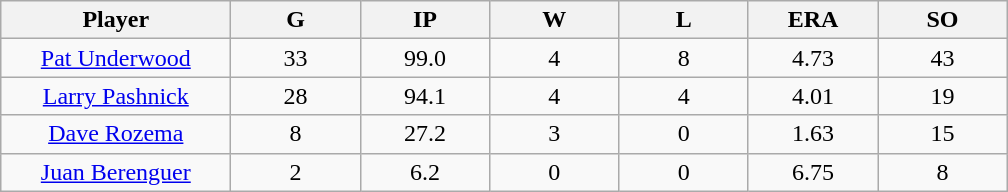<table class="wikitable sortable">
<tr>
<th bgcolor="#DDDDFF" width="16%">Player</th>
<th bgcolor="#DDDDFF" width="9%">G</th>
<th bgcolor="#DDDDFF" width="9%">IP</th>
<th bgcolor="#DDDDFF" width="9%">W</th>
<th bgcolor="#DDDDFF" width="9%">L</th>
<th bgcolor="#DDDDFF" width="9%">ERA</th>
<th bgcolor="#DDDDFF" width="9%">SO</th>
</tr>
<tr align="center">
<td><a href='#'>Pat Underwood</a></td>
<td>33</td>
<td>99.0</td>
<td>4</td>
<td>8</td>
<td>4.73</td>
<td>43</td>
</tr>
<tr align="center">
<td><a href='#'>Larry Pashnick</a></td>
<td>28</td>
<td>94.1</td>
<td>4</td>
<td>4</td>
<td>4.01</td>
<td>19</td>
</tr>
<tr align="center">
<td><a href='#'>Dave Rozema</a></td>
<td>8</td>
<td>27.2</td>
<td>3</td>
<td>0</td>
<td>1.63</td>
<td>15</td>
</tr>
<tr align=center>
<td><a href='#'>Juan Berenguer</a></td>
<td>2</td>
<td>6.2</td>
<td>0</td>
<td>0</td>
<td>6.75</td>
<td>8</td>
</tr>
</table>
